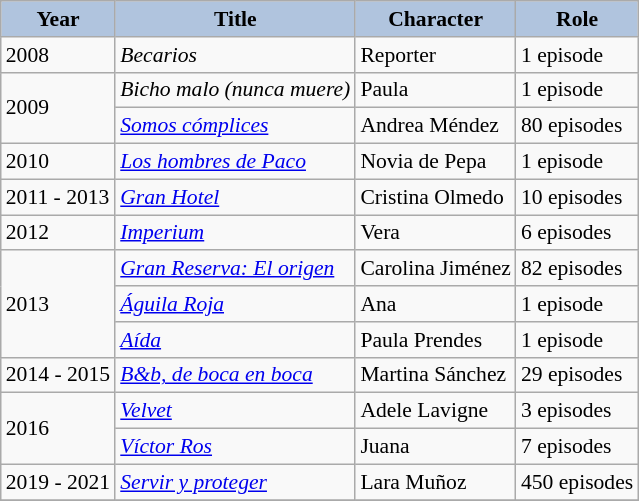<table class="wikitable" style="font-size: 90%;">
<tr>
<th style="background: #B0C4DE;">Year</th>
<th style="background: #B0C4DE;">Title</th>
<th style="background: #B0C4DE;">Character</th>
<th style="background: #B0C4DE;">Role</th>
</tr>
<tr>
<td>2008</td>
<td><em>Becarios</em></td>
<td>Reporter</td>
<td>1 episode</td>
</tr>
<tr>
<td rowspan="2">2009</td>
<td><em>Bicho malo (nunca muere)</em></td>
<td>Paula</td>
<td>1 episode</td>
</tr>
<tr>
<td><em><a href='#'>Somos cómplices</a></em></td>
<td>Andrea Méndez</td>
<td>80 episodes</td>
</tr>
<tr>
<td>2010</td>
<td><em><a href='#'>Los hombres de Paco</a></em></td>
<td>Novia de Pepa</td>
<td>1 episode</td>
</tr>
<tr>
<td>2011 - 2013</td>
<td><em><a href='#'>Gran Hotel</a></em></td>
<td>Cristina Olmedo</td>
<td>10 episodes</td>
</tr>
<tr>
<td>2012</td>
<td><a href='#'><em>Imperium</em></a></td>
<td>Vera</td>
<td>6 episodes</td>
</tr>
<tr>
<td rowspan="3">2013</td>
<td><em><a href='#'>Gran Reserva: El origen</a></em></td>
<td>Carolina Jiménez</td>
<td>82 episodes</td>
</tr>
<tr>
<td><em><a href='#'>Águila Roja</a></em></td>
<td>Ana</td>
<td>1 episode</td>
</tr>
<tr>
<td><em><a href='#'>Aída</a></em></td>
<td>Paula Prendes</td>
<td>1 episode</td>
</tr>
<tr>
<td>2014 - 2015</td>
<td><em><a href='#'>B&b, de boca en boca</a></em></td>
<td>Martina Sánchez</td>
<td>29 episodes</td>
</tr>
<tr>
<td rowspan="2">2016</td>
<td><em><a href='#'>Velvet</a></em></td>
<td>Adele Lavigne</td>
<td>3 episodes</td>
</tr>
<tr>
<td><em><a href='#'>Víctor Ros</a></em></td>
<td>Juana</td>
<td>7 episodes</td>
</tr>
<tr>
<td>2019 - 2021</td>
<td><em><a href='#'>Servir y proteger</a></em></td>
<td>Lara Muñoz</td>
<td>450 episodes</td>
</tr>
<tr>
</tr>
</table>
